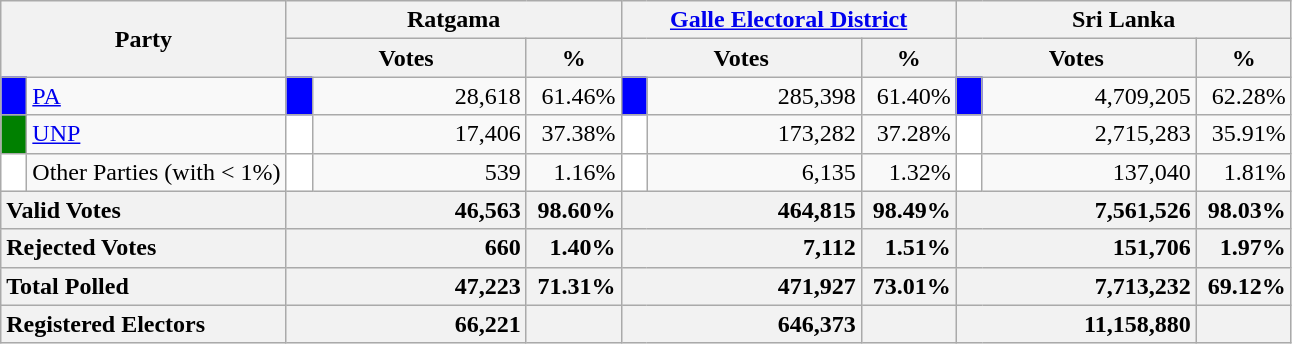<table class="wikitable">
<tr>
<th colspan="2" width="144px"rowspan="2">Party</th>
<th colspan="3" width="216px">Ratgama</th>
<th colspan="3" width="216px"><a href='#'>Galle Electoral District</a></th>
<th colspan="3" width="216px">Sri Lanka</th>
</tr>
<tr>
<th colspan="2" width="144px">Votes</th>
<th>%</th>
<th colspan="2" width="144px">Votes</th>
<th>%</th>
<th colspan="2" width="144px">Votes</th>
<th>%</th>
</tr>
<tr>
<td style="background-color:blue;" width="10px"></td>
<td style="text-align:left;"><a href='#'>PA</a></td>
<td style="background-color:blue;" width="10px"></td>
<td style="text-align:right;">28,618</td>
<td style="text-align:right;">61.46%</td>
<td style="background-color:blue;" width="10px"></td>
<td style="text-align:right;">285,398</td>
<td style="text-align:right;">61.40%</td>
<td style="background-color:blue;" width="10px"></td>
<td style="text-align:right;">4,709,205</td>
<td style="text-align:right;">62.28%</td>
</tr>
<tr>
<td style="background-color:green;" width="10px"></td>
<td style="text-align:left;"><a href='#'>UNP</a></td>
<td style="background-color:white;" width="10px"></td>
<td style="text-align:right;">17,406</td>
<td style="text-align:right;">37.38%</td>
<td style="background-color:white;" width="10px"></td>
<td style="text-align:right;">173,282</td>
<td style="text-align:right;">37.28%</td>
<td style="background-color:white;" width="10px"></td>
<td style="text-align:right;">2,715,283</td>
<td style="text-align:right;">35.91%</td>
</tr>
<tr>
<td style="background-color:white;" width="10px"></td>
<td style="text-align:left;">Other Parties (with < 1%)</td>
<td style="background-color:white;" width="10px"></td>
<td style="text-align:right;">539</td>
<td style="text-align:right;">1.16%</td>
<td style="background-color:white;" width="10px"></td>
<td style="text-align:right;">6,135</td>
<td style="text-align:right;">1.32%</td>
<td style="background-color:white;" width="10px"></td>
<td style="text-align:right;">137,040</td>
<td style="text-align:right;">1.81%</td>
</tr>
<tr>
<th colspan="2" width="144px"style="text-align:left;">Valid Votes</th>
<th style="text-align:right;"colspan="2" width="144px">46,563</th>
<th style="text-align:right;">98.60%</th>
<th style="text-align:right;"colspan="2" width="144px">464,815</th>
<th style="text-align:right;">98.49%</th>
<th style="text-align:right;"colspan="2" width="144px">7,561,526</th>
<th style="text-align:right;">98.03%</th>
</tr>
<tr>
<th colspan="2" width="144px"style="text-align:left;">Rejected Votes</th>
<th style="text-align:right;"colspan="2" width="144px">660</th>
<th style="text-align:right;">1.40%</th>
<th style="text-align:right;"colspan="2" width="144px">7,112</th>
<th style="text-align:right;">1.51%</th>
<th style="text-align:right;"colspan="2" width="144px">151,706</th>
<th style="text-align:right;">1.97%</th>
</tr>
<tr>
<th colspan="2" width="144px"style="text-align:left;">Total Polled</th>
<th style="text-align:right;"colspan="2" width="144px">47,223</th>
<th style="text-align:right;">71.31%</th>
<th style="text-align:right;"colspan="2" width="144px">471,927</th>
<th style="text-align:right;">73.01%</th>
<th style="text-align:right;"colspan="2" width="144px">7,713,232</th>
<th style="text-align:right;">69.12%</th>
</tr>
<tr>
<th colspan="2" width="144px"style="text-align:left;">Registered Electors</th>
<th style="text-align:right;"colspan="2" width="144px">66,221</th>
<th></th>
<th style="text-align:right;"colspan="2" width="144px">646,373</th>
<th></th>
<th style="text-align:right;"colspan="2" width="144px">11,158,880</th>
<th></th>
</tr>
</table>
